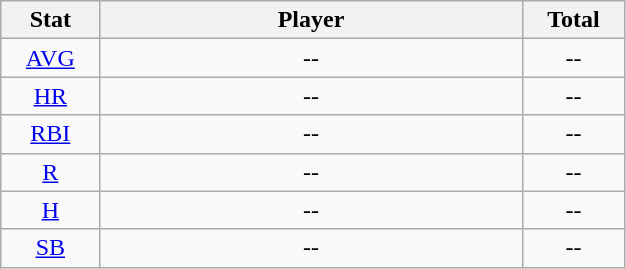<table class="wikitable" width="33%" style="text-align:center;">
<tr>
<th width="5%">Stat</th>
<th width="30%">Player</th>
<th width="5%">Total</th>
</tr>
<tr>
<td><a href='#'>AVG</a></td>
<td>--</td>
<td>--</td>
</tr>
<tr>
<td><a href='#'>HR</a></td>
<td>--</td>
<td>--</td>
</tr>
<tr>
<td><a href='#'>RBI</a></td>
<td>--</td>
<td>--</td>
</tr>
<tr>
<td><a href='#'>R</a></td>
<td>--</td>
<td>--</td>
</tr>
<tr>
<td><a href='#'>H</a></td>
<td>--</td>
<td>--</td>
</tr>
<tr>
<td><a href='#'>SB</a></td>
<td>--</td>
<td>--</td>
</tr>
</table>
